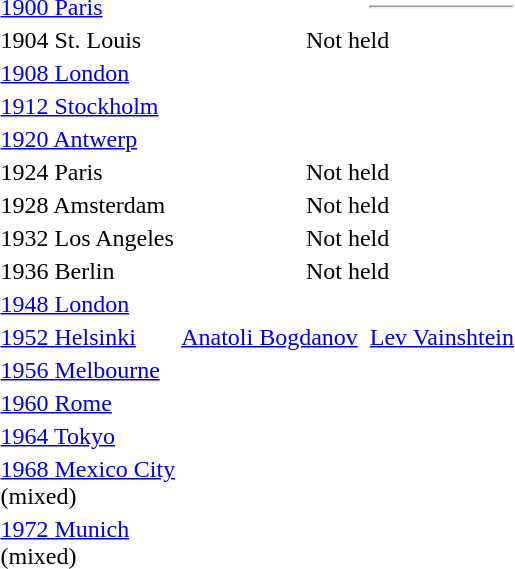<table>
<tr>
<td><a href='#'>1900 Paris</a><br></td>
<td></td>
<td></td>
<td><hr></td>
</tr>
<tr>
<td>1904 St. Louis</td>
<td colspan=3 align=center>Not held</td>
</tr>
<tr>
<td><a href='#'>1908 London</a><br></td>
<td></td>
<td></td>
<td></td>
</tr>
<tr>
<td><a href='#'>1912 Stockholm</a><br></td>
<td></td>
<td></td>
<td></td>
</tr>
<tr>
<td><a href='#'>1920 Antwerp</a><br></td>
<td></td>
<td></td>
<td></td>
</tr>
<tr>
<td>1924 Paris</td>
<td colspan=3 align=center>Not held</td>
</tr>
<tr>
<td>1928 Amsterdam</td>
<td colspan=3 align=center>Not held</td>
</tr>
<tr>
<td>1932 Los Angeles</td>
<td colspan=3 align=center>Not held</td>
</tr>
<tr>
<td>1936 Berlin</td>
<td colspan=3 align=center>Not held</td>
</tr>
<tr>
<td><a href='#'>1948 London</a><br></td>
<td></td>
<td></td>
<td></td>
</tr>
<tr>
<td><a href='#'>1952 Helsinki</a><br></td>
<td><a href='#'>Anatoli Bogdanov</a><br></td>
<td></td>
<td><a href='#'>Lev Vainshtein</a><br></td>
</tr>
<tr>
<td><a href='#'>1956 Melbourne</a><br></td>
<td></td>
<td></td>
<td></td>
</tr>
<tr>
<td><a href='#'>1960 Rome</a><br></td>
<td></td>
<td></td>
<td></td>
</tr>
<tr>
<td><a href='#'>1964 Tokyo</a><br></td>
<td></td>
<td></td>
<td></td>
</tr>
<tr>
<td><a href='#'>1968 Mexico City</a><br> (mixed)</td>
<td></td>
<td></td>
<td></td>
</tr>
<tr>
<td><a href='#'>1972 Munich</a><br> (mixed)</td>
<td></td>
<td></td>
<td></td>
</tr>
</table>
